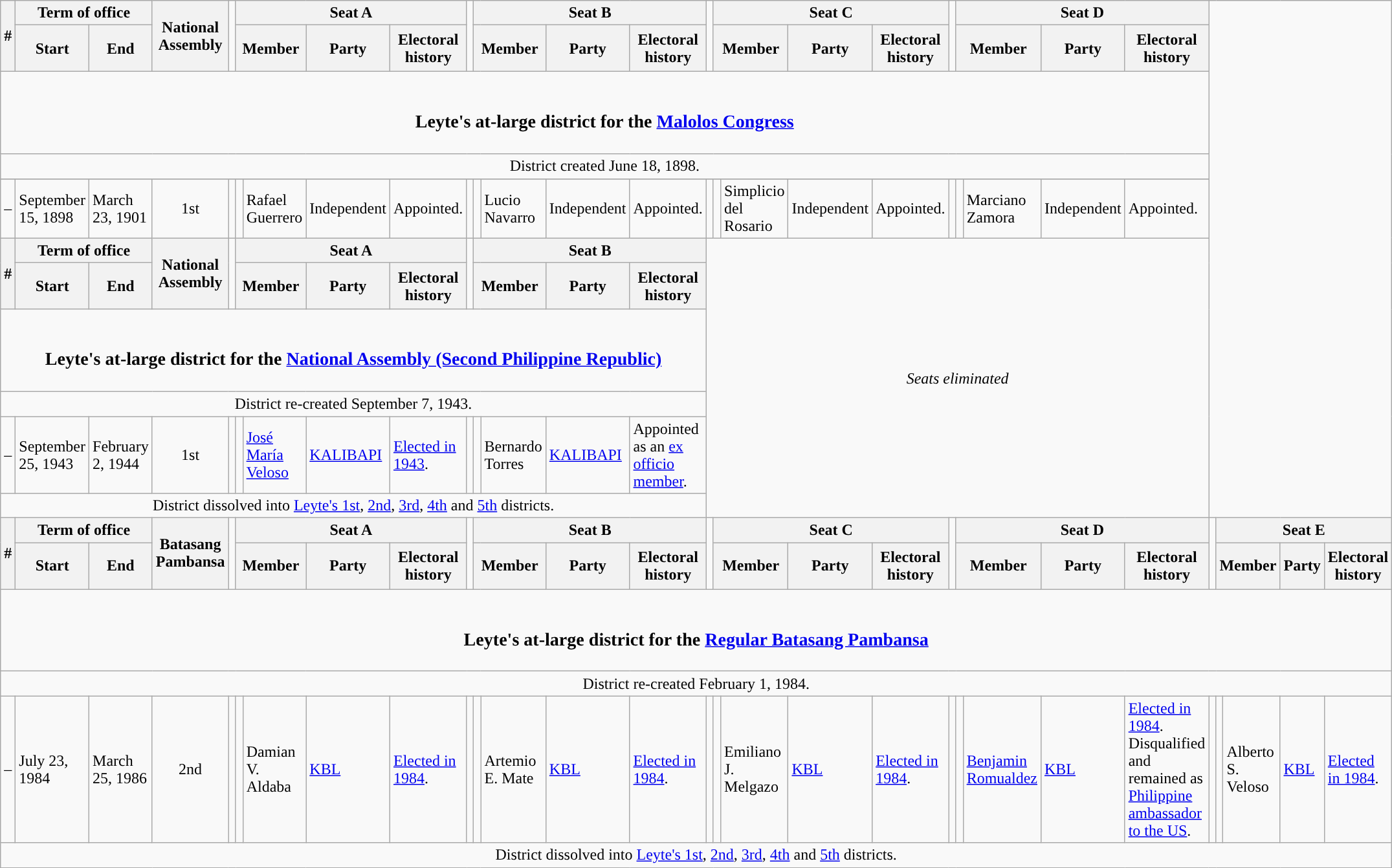<table class=wikitable>
<tr>
<th rowspan=2>#</th>
<th colspan=2>Term of office</th>
<th rowspan=2>National<br>Assembly</th>
<td rowspan=2></td>
<th colspan=4>Seat A</th>
<td rowspan=2></td>
<th colspan=4>Seat B</th>
<td rowspan=2></td>
<th colspan=4>Seat C</th>
<td rowspan=2></td>
<th colspan=4>Seat D</th>
</tr>
<tr style="height:3em">
<th>Start</th>
<th>End</th>
<th colspan="2" style="text-align:center;">Member</th>
<th>Party</th>
<th>Electoral history</th>
<th colspan="2" style="text-align:center;">Member</th>
<th>Party</th>
<th>Electoral history</th>
<th colspan="2" style="text-align:center;">Member</th>
<th>Party</th>
<th>Electoral history</th>
<th colspan="2" style="text-align:center;">Member</th>
<th>Party</th>
<th>Electoral history</th>
</tr>
<tr>
<td colspan="24" style="text-align:center;"><br><h3>Leyte's at-large district for the <a href='#'>Malolos Congress</a></h3></td>
</tr>
<tr>
<td colspan="24" style="text-align:center;">District created June 18, 1898.</td>
</tr>
<tr>
</tr>
<tr style="height:3em">
<td style="text-align:center;">–</td>
<td>September 15, 1898</td>
<td>March 23, 1901</td>
<td style="text-align:center;">1st</td>
<td></td>
<td style="background:"></td>
<td>Rafael Guerrero</td>
<td>Independent</td>
<td>Appointed.</td>
<td></td>
<td style="background:"></td>
<td>Lucio Navarro</td>
<td>Independent</td>
<td>Appointed.</td>
<td></td>
<td style="background:"></td>
<td>Simplicio del Rosario</td>
<td>Independent</td>
<td>Appointed.</td>
<td></td>
<td style="background:"></td>
<td>Marciano Zamora</td>
<td>Independent</td>
<td>Appointed.</td>
</tr>
<tr>
<th rowspan=2>#</th>
<th colspan=2>Term of office</th>
<th rowspan=2>National<br>Assembly</th>
<td rowspan=2></td>
<th colspan=4>Seat A</th>
<td rowspan=2></td>
<th colspan=4>Seat B</th>
<td rowspan=6 colspan=10 style="text-align:center;"><em>Seats eliminated</em></td>
</tr>
<tr style="height:3em">
<th>Start</th>
<th>End</th>
<th colspan="2" style="text-align:center;">Member</th>
<th>Party</th>
<th>Electoral history</th>
<th colspan="2" style="text-align:center;">Member</th>
<th>Party</th>
<th>Electoral history</th>
</tr>
<tr>
<td colspan="14" style="text-align:center;"><br><h3>Leyte's at-large district for the <a href='#'>National Assembly (Second Philippine Republic)</a></h3></td>
</tr>
<tr>
<td colspan="14" style="text-align:center;">District re-created September 7, 1943.</td>
</tr>
<tr>
<td style="text-align:center;">–</td>
<td>September 25, 1943</td>
<td>February 2, 1944</td>
<td style="text-align:center;">1st</td>
<td></td>
<td style="background:"></td>
<td><a href='#'>José María Veloso</a></td>
<td><a href='#'>KALIBAPI</a></td>
<td><a href='#'>Elected in 1943</a>.</td>
<td></td>
<td style="background:"></td>
<td>Bernardo Torres</td>
<td><a href='#'>KALIBAPI</a></td>
<td>Appointed as an <a href='#'>ex officio member</a>.</td>
</tr>
<tr>
<td colspan="14" style="text-align:center;">District dissolved into <a href='#'>Leyte's 1st</a>, <a href='#'>2nd</a>, <a href='#'>3rd</a>, <a href='#'>4th</a> and <a href='#'>5th</a> districts.</td>
</tr>
<tr>
<th rowspan=2>#</th>
<th colspan=2>Term of office</th>
<th rowspan=2>Batasang<br>Pambansa</th>
<td rowspan=2></td>
<th colspan=4>Seat A</th>
<td rowspan=2></td>
<th colspan=4>Seat B</th>
<td rowspan=2></td>
<th colspan=4>Seat C</th>
<td rowspan=2></td>
<th colspan=4>Seat D</th>
<td rowspan=2></td>
<th colspan=4>Seat E</th>
</tr>
<tr style="height:3em">
<th>Start</th>
<th>End</th>
<th colspan="2" style="text-align:center;">Member</th>
<th>Party</th>
<th>Electoral history</th>
<th colspan="2" style="text-align:center;">Member</th>
<th>Party</th>
<th>Electoral history</th>
<th colspan="2" style="text-align:center;">Member</th>
<th>Party</th>
<th>Electoral history</th>
<th colspan="2" style="text-align:center;">Member</th>
<th>Party</th>
<th>Electoral history</th>
<th colspan="2" style="text-align:center;">Member</th>
<th>Party</th>
<th>Electoral history</th>
</tr>
<tr>
<td colspan="29" style="text-align:center;"><br><h3>Leyte's at-large district for the <a href='#'>Regular Batasang Pambansa</a></h3></td>
</tr>
<tr>
<td colspan="29" style="text-align:center;">District re-created February 1, 1984.</td>
</tr>
<tr style="height:3em">
<td style="text-align:center;">–</td>
<td>July 23, 1984</td>
<td>March 25, 1986</td>
<td style="text-align:center;">2nd</td>
<td></td>
<td style="background:"></td>
<td>Damian V. Aldaba</td>
<td><a href='#'>KBL</a></td>
<td><a href='#'>Elected in 1984</a>.</td>
<td></td>
<td style="background:"></td>
<td>Artemio E. Mate</td>
<td><a href='#'>KBL</a></td>
<td><a href='#'>Elected in 1984</a>.</td>
<td></td>
<td style="background:"></td>
<td>Emiliano J. Melgazo</td>
<td><a href='#'>KBL</a></td>
<td><a href='#'>Elected in 1984</a>.</td>
<td></td>
<td style="background:"></td>
<td><a href='#'>Benjamin Romualdez</a></td>
<td><a href='#'>KBL</a></td>
<td><a href='#'>Elected in 1984</a>. Disqualified and remained as <a href='#'>Philippine ambassador to the US</a>.</td>
<td></td>
<td style="background:"></td>
<td>Alberto S. Veloso</td>
<td><a href='#'>KBL</a></td>
<td><a href='#'>Elected in 1984</a>.</td>
</tr>
<tr>
<td colspan="29" style="text-align:center;">District dissolved into <a href='#'>Leyte's 1st</a>, <a href='#'>2nd</a>, <a href='#'>3rd</a>, <a href='#'>4th</a> and <a href='#'>5th</a> districts.</td>
</tr>
</table>
